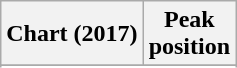<table class="wikitable sortable plainrowheaders" style="text-align:center">
<tr>
<th scope="col">Chart (2017)</th>
<th scope="col">Peak<br> position</th>
</tr>
<tr>
</tr>
<tr>
</tr>
<tr>
</tr>
<tr>
</tr>
</table>
